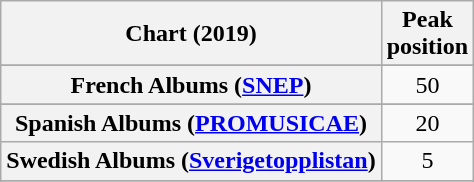<table class="wikitable sortable plainrowheaders" style="text-align:center">
<tr>
<th scope="col">Chart (2019)</th>
<th scope="col">Peak<br>position</th>
</tr>
<tr>
</tr>
<tr>
</tr>
<tr>
</tr>
<tr>
</tr>
<tr>
</tr>
<tr>
</tr>
<tr>
</tr>
<tr>
</tr>
<tr>
<th scope="row">French Albums (<a href='#'>SNEP</a>)</th>
<td>50</td>
</tr>
<tr>
</tr>
<tr>
</tr>
<tr>
</tr>
<tr>
</tr>
<tr>
</tr>
<tr>
</tr>
<tr>
<th scope="row">Spanish Albums (<a href='#'>PROMUSICAE</a>)</th>
<td>20</td>
</tr>
<tr>
<th scope="row">Swedish Albums (<a href='#'>Sverigetopplistan</a>)</th>
<td>5</td>
</tr>
<tr>
</tr>
<tr>
</tr>
<tr>
</tr>
</table>
